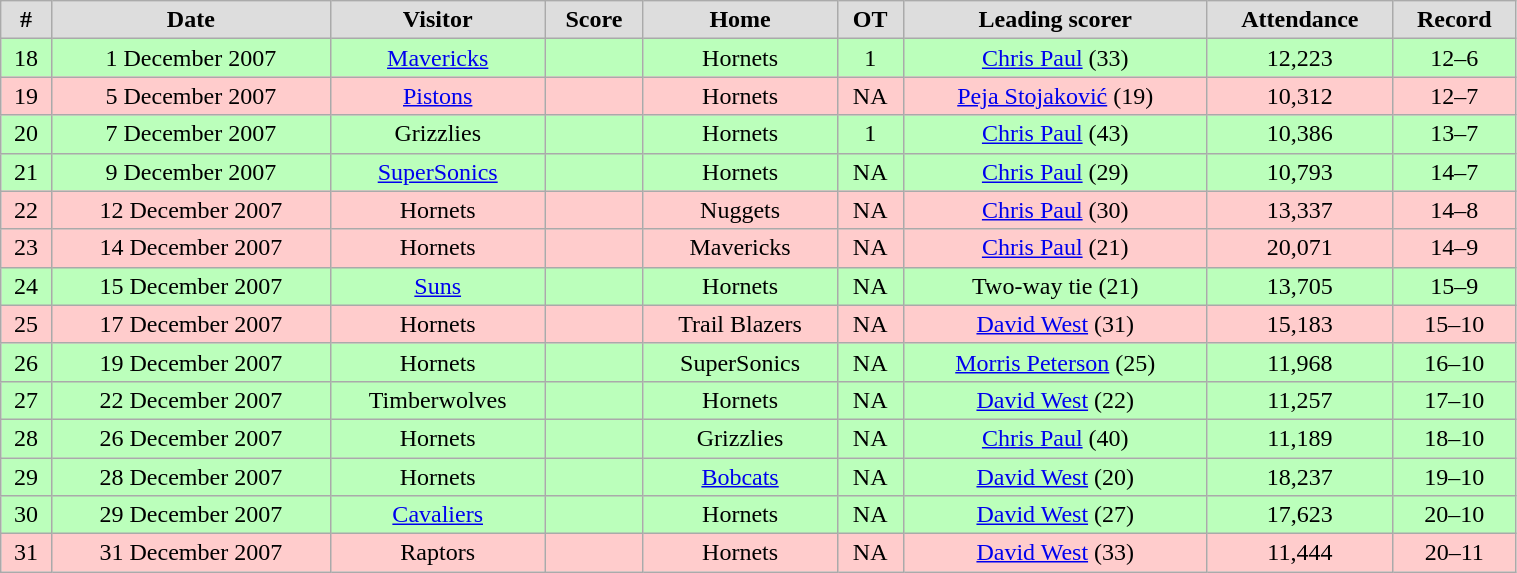<table class="wikitable" width="80%">
<tr align="center"  bgcolor="#dddddd">
<td><strong>#</strong></td>
<td><strong>Date</strong></td>
<td><strong>Visitor</strong></td>
<td><strong>Score</strong></td>
<td><strong>Home</strong></td>
<td><strong>OT</strong></td>
<td><strong>Leading scorer</strong></td>
<td><strong>Attendance</strong></td>
<td><strong>Record</strong></td>
</tr>
<tr align="center"  bgcolor="#bbffbb">
<td>18</td>
<td>1 December 2007</td>
<td><a href='#'>Mavericks</a></td>
<td></td>
<td>Hornets</td>
<td>1</td>
<td><a href='#'>Chris Paul</a> (33)</td>
<td>12,223</td>
<td>12–6</td>
</tr>
<tr align="center"  bgcolor="#ffcccc">
<td>19</td>
<td>5 December 2007</td>
<td><a href='#'>Pistons</a></td>
<td></td>
<td>Hornets</td>
<td>NA</td>
<td><a href='#'>Peja Stojaković</a> (19)</td>
<td>10,312</td>
<td>12–7</td>
</tr>
<tr align="center"  bgcolor="#bbffbb">
<td>20</td>
<td>7 December 2007</td>
<td>Grizzlies</td>
<td></td>
<td>Hornets</td>
<td>1</td>
<td><a href='#'>Chris Paul</a> (43)</td>
<td>10,386</td>
<td>13–7</td>
</tr>
<tr align="center"  bgcolor="#bbffbb">
<td>21</td>
<td>9 December 2007</td>
<td><a href='#'>SuperSonics</a></td>
<td></td>
<td>Hornets</td>
<td>NA</td>
<td><a href='#'>Chris Paul</a> (29)</td>
<td>10,793</td>
<td>14–7</td>
</tr>
<tr align="center"  bgcolor="#ffcccc">
<td>22</td>
<td>12 December 2007</td>
<td>Hornets</td>
<td></td>
<td>Nuggets</td>
<td>NA</td>
<td><a href='#'>Chris Paul</a> (30)</td>
<td>13,337</td>
<td>14–8</td>
</tr>
<tr align="center"  bgcolor="#ffcccc">
<td>23</td>
<td>14 December 2007</td>
<td>Hornets</td>
<td></td>
<td>Mavericks</td>
<td>NA</td>
<td><a href='#'>Chris Paul</a> (21)</td>
<td>20,071</td>
<td>14–9</td>
</tr>
<tr align="center"  bgcolor="#bbffbb">
<td>24</td>
<td>15 December 2007</td>
<td><a href='#'>Suns</a></td>
<td></td>
<td>Hornets</td>
<td>NA</td>
<td>Two-way tie (21)</td>
<td>13,705</td>
<td>15–9</td>
</tr>
<tr align="center"  bgcolor="#ffcccc">
<td>25</td>
<td>17 December 2007</td>
<td>Hornets</td>
<td></td>
<td>Trail Blazers</td>
<td>NA</td>
<td><a href='#'>David West</a> (31)</td>
<td>15,183</td>
<td>15–10</td>
</tr>
<tr align="center"  bgcolor="#bbffbb">
<td>26</td>
<td>19 December 2007</td>
<td>Hornets</td>
<td></td>
<td>SuperSonics</td>
<td>NA</td>
<td><a href='#'>Morris Peterson</a> (25)</td>
<td>11,968</td>
<td>16–10</td>
</tr>
<tr align="center"  bgcolor="#bbffbb">
<td>27</td>
<td>22 December 2007</td>
<td>Timberwolves</td>
<td></td>
<td>Hornets</td>
<td>NA</td>
<td><a href='#'>David West</a> (22)</td>
<td>11,257</td>
<td>17–10</td>
</tr>
<tr align="center"  bgcolor="#bbffbb">
<td>28</td>
<td>26 December 2007</td>
<td>Hornets</td>
<td></td>
<td>Grizzlies</td>
<td>NA</td>
<td><a href='#'>Chris Paul</a> (40)</td>
<td>11,189</td>
<td>18–10</td>
</tr>
<tr align="center"  bgcolor="#bbffbb">
<td>29</td>
<td>28 December 2007</td>
<td>Hornets</td>
<td></td>
<td><a href='#'>Bobcats</a></td>
<td>NA</td>
<td><a href='#'>David West</a> (20)</td>
<td>18,237</td>
<td>19–10</td>
</tr>
<tr align="center"  bgcolor="#bbffbb">
<td>30</td>
<td>29 December 2007</td>
<td><a href='#'>Cavaliers</a></td>
<td></td>
<td>Hornets</td>
<td>NA</td>
<td><a href='#'>David West</a> (27)</td>
<td>17,623</td>
<td>20–10</td>
</tr>
<tr align="center"  bgcolor="#ffcccc">
<td>31</td>
<td>31 December 2007</td>
<td>Raptors</td>
<td></td>
<td>Hornets</td>
<td>NA</td>
<td><a href='#'>David West</a> (33)</td>
<td>11,444</td>
<td>20–11</td>
</tr>
</table>
